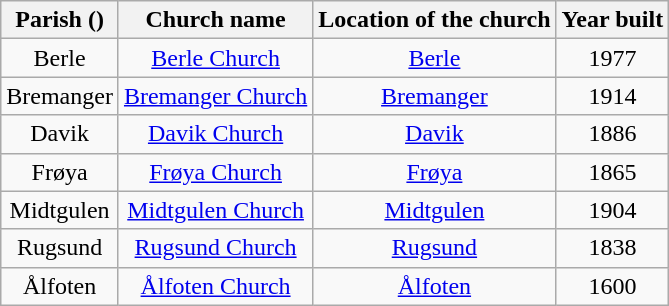<table class="wikitable" style="text-align:center">
<tr>
<th>Parish ()</th>
<th>Church name</th>
<th>Location of the church</th>
<th>Year built</th>
</tr>
<tr>
<td>Berle</td>
<td><a href='#'>Berle Church</a></td>
<td><a href='#'>Berle</a></td>
<td>1977</td>
</tr>
<tr>
<td>Bremanger</td>
<td><a href='#'>Bremanger Church</a></td>
<td><a href='#'>Bremanger</a></td>
<td>1914</td>
</tr>
<tr>
<td>Davik</td>
<td><a href='#'>Davik Church</a></td>
<td><a href='#'>Davik</a></td>
<td>1886</td>
</tr>
<tr>
<td>Frøya</td>
<td><a href='#'>Frøya Church</a></td>
<td><a href='#'>Frøya</a></td>
<td>1865</td>
</tr>
<tr>
<td>Midtgulen</td>
<td><a href='#'>Midtgulen Church</a></td>
<td><a href='#'>Midtgulen</a></td>
<td>1904</td>
</tr>
<tr>
<td>Rugsund</td>
<td><a href='#'>Rugsund Church</a></td>
<td><a href='#'>Rugsund</a></td>
<td>1838</td>
</tr>
<tr>
<td>Ålfoten</td>
<td><a href='#'>Ålfoten Church</a></td>
<td><a href='#'>Ålfoten</a></td>
<td>1600</td>
</tr>
</table>
